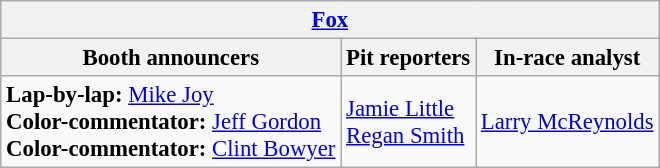<table class="wikitable" style="font-size: 95%;">
<tr>
<th colspan="3"><a href='#'>Fox</a></th>
</tr>
<tr>
<th>Booth announcers</th>
<th>Pit reporters</th>
<th>In-race analyst</th>
</tr>
<tr>
<td><strong>Lap-by-lap:</strong> <a href='#'>Mike Joy</a><br><strong>Color-commentator:</strong> <a href='#'>Jeff Gordon</a><br><strong>Color-commentator:</strong> <a href='#'>Clint Bowyer</a></td>
<td><a href='#'>Jamie Little</a><br><a href='#'>Regan Smith</a></td>
<td><a href='#'>Larry McReynolds</a></td>
</tr>
</table>
